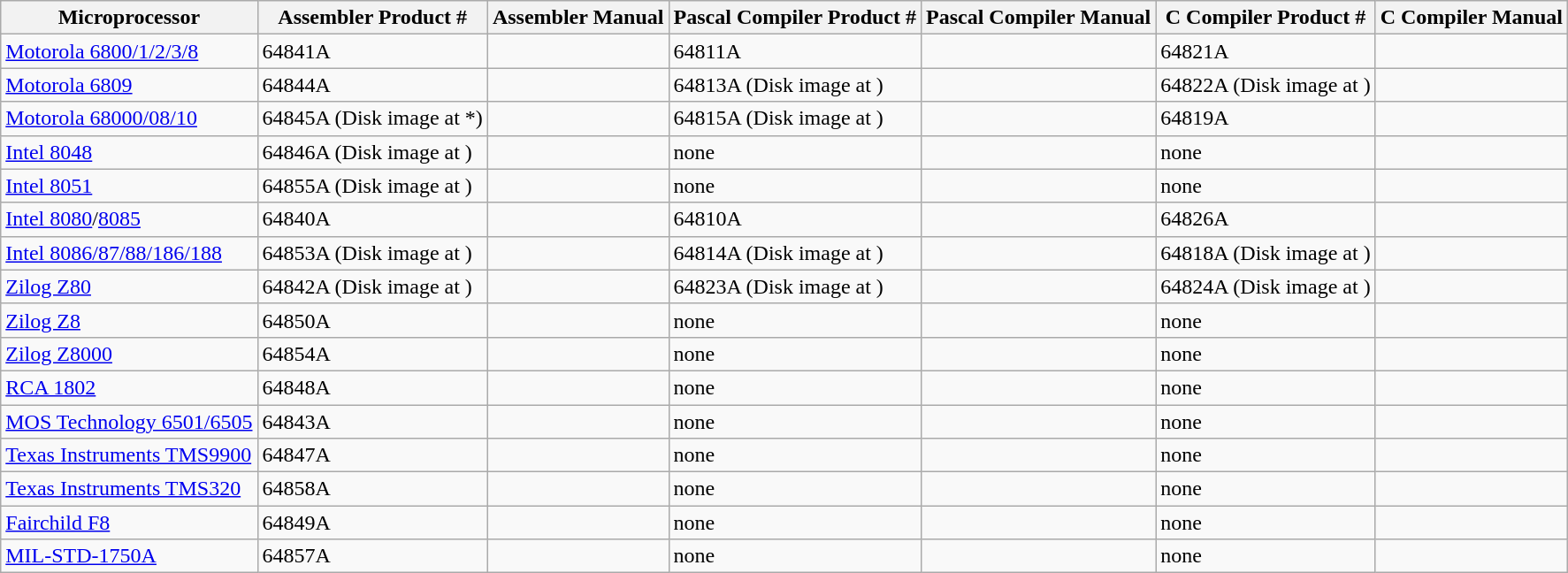<table class="wikitable">
<tr>
<th>Microprocessor</th>
<th>Assembler Product #</th>
<th>Assembler Manual</th>
<th>Pascal Compiler Product #</th>
<th>Pascal Compiler Manual</th>
<th>C Compiler Product #</th>
<th>C Compiler Manual</th>
</tr>
<tr>
<td><a href='#'>Motorola 6800/1/2/3/8</a></td>
<td>64841A</td>
<td></td>
<td>64811A</td>
<td></td>
<td>64821A</td>
<td></td>
</tr>
<tr>
<td><a href='#'>Motorola 6809</a></td>
<td>64844A</td>
<td></td>
<td>64813A (Disk image at )</td>
<td></td>
<td>64822A (Disk image at )</td>
<td></td>
</tr>
<tr>
<td><a href='#'>Motorola 68000/08/10</a></td>
<td>64845A (Disk image at *)</td>
<td></td>
<td>64815A (Disk image at )</td>
<td></td>
<td>64819A</td>
<td></td>
</tr>
<tr>
<td><a href='#'>Intel 8048</a></td>
<td>64846A (Disk image at )</td>
<td></td>
<td>none</td>
<td></td>
<td>none</td>
<td></td>
</tr>
<tr>
<td><a href='#'>Intel 8051</a></td>
<td>64855A (Disk image at )</td>
<td></td>
<td>none</td>
<td></td>
<td>none</td>
<td></td>
</tr>
<tr>
<td><a href='#'>Intel 8080</a>/<a href='#'>8085</a></td>
<td>64840A</td>
<td></td>
<td>64810A</td>
<td></td>
<td>64826A</td>
<td></td>
</tr>
<tr>
<td><a href='#'>Intel 8086/87/88/186/188</a></td>
<td>64853A (Disk image at )</td>
<td></td>
<td>64814A (Disk image at )</td>
<td></td>
<td>64818A (Disk image at )</td>
<td></td>
</tr>
<tr>
<td><a href='#'>Zilog Z80</a></td>
<td>64842A (Disk image at )</td>
<td></td>
<td>64823A (Disk image at )</td>
<td></td>
<td>64824A (Disk image at )</td>
<td></td>
</tr>
<tr>
<td><a href='#'>Zilog Z8</a></td>
<td>64850A</td>
<td></td>
<td>none</td>
<td></td>
<td>none</td>
<td></td>
</tr>
<tr>
<td><a href='#'>Zilog Z8000</a></td>
<td>64854A</td>
<td></td>
<td>none</td>
<td></td>
<td>none</td>
<td></td>
</tr>
<tr>
<td><a href='#'>RCA 1802</a></td>
<td>64848A</td>
<td></td>
<td>none</td>
<td></td>
<td>none</td>
<td></td>
</tr>
<tr>
<td><a href='#'>MOS Technology 6501/6505</a></td>
<td>64843A</td>
<td></td>
<td>none</td>
<td></td>
<td>none</td>
<td></td>
</tr>
<tr>
<td><a href='#'>Texas Instruments TMS9900</a></td>
<td>64847A</td>
<td></td>
<td>none</td>
<td></td>
<td>none</td>
<td></td>
</tr>
<tr>
<td><a href='#'>Texas Instruments TMS320</a></td>
<td>64858A</td>
<td></td>
<td>none</td>
<td></td>
<td>none</td>
<td></td>
</tr>
<tr>
<td><a href='#'>Fairchild F8</a></td>
<td>64849A</td>
<td></td>
<td>none</td>
<td></td>
<td>none</td>
<td></td>
</tr>
<tr>
<td><a href='#'>MIL-STD-1750A</a></td>
<td>64857A</td>
<td></td>
<td>none</td>
<td></td>
<td>none</td>
<td></td>
</tr>
</table>
